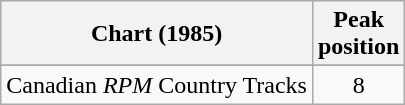<table class="wikitable sortable">
<tr>
<th align="left">Chart (1985)</th>
<th align="center">Peak<br>position</th>
</tr>
<tr>
</tr>
<tr>
<td align="left">Canadian <em>RPM</em> Country Tracks</td>
<td align="center">8</td>
</tr>
</table>
